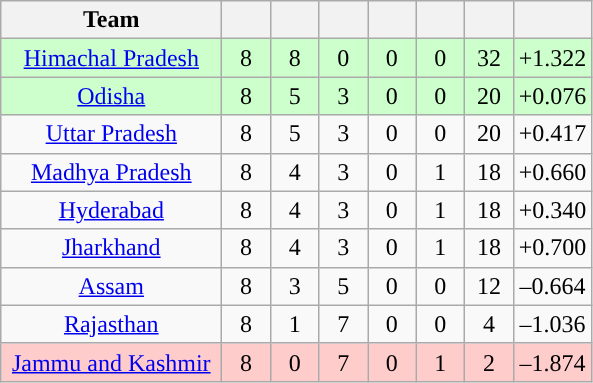<table class="wikitable" style="text-align:center">
<tr>
<th style="width:140px;">Team</th>
<th style="width:25px;"></th>
<th style="width:25px;"></th>
<th style="width:25px;"></th>
<th style="width:25px;"></th>
<th style="width:25px;"></th>
<th style="width:25px;"></th>
<th style="width:40px;"></th>
</tr>
<tr style="background:#cfc;">
<td><a href='#'>Himachal Pradesh</a></td>
<td>8</td>
<td>8</td>
<td>0</td>
<td>0</td>
<td>0</td>
<td>32</td>
<td>+1.322</td>
</tr>
<tr style="background:#cfc;">
<td><a href='#'>Odisha</a></td>
<td>8</td>
<td>5</td>
<td>3</td>
<td>0</td>
<td>0</td>
<td>20</td>
<td>+0.076</td>
</tr>
<tr>
<td><a href='#'>Uttar Pradesh</a></td>
<td>8</td>
<td>5</td>
<td>3</td>
<td>0</td>
<td>0</td>
<td>20</td>
<td>+0.417</td>
</tr>
<tr>
<td><a href='#'>Madhya Pradesh</a></td>
<td>8</td>
<td>4</td>
<td>3</td>
<td>0</td>
<td>1</td>
<td>18</td>
<td>+0.660</td>
</tr>
<tr>
<td><a href='#'>Hyderabad</a></td>
<td>8</td>
<td>4</td>
<td>3</td>
<td>0</td>
<td>1</td>
<td>18</td>
<td>+0.340</td>
</tr>
<tr>
<td><a href='#'>Jharkhand</a></td>
<td>8</td>
<td>4</td>
<td>3</td>
<td>0</td>
<td>1</td>
<td>18</td>
<td>+0.700</td>
</tr>
<tr>
<td><a href='#'>Assam</a></td>
<td>8</td>
<td>3</td>
<td>5</td>
<td>0</td>
<td>0</td>
<td>12</td>
<td>–0.664</td>
</tr>
<tr>
<td><a href='#'>Rajasthan</a></td>
<td>8</td>
<td>1</td>
<td>7</td>
<td>0</td>
<td>0</td>
<td>4</td>
<td>–1.036</td>
</tr>
<tr style="background:#fcc">
<td><a href='#'>Jammu and Kashmir</a></td>
<td>8</td>
<td>0</td>
<td>7</td>
<td>0</td>
<td>1</td>
<td>2</td>
<td>–1.874</td>
</tr>
</table>
